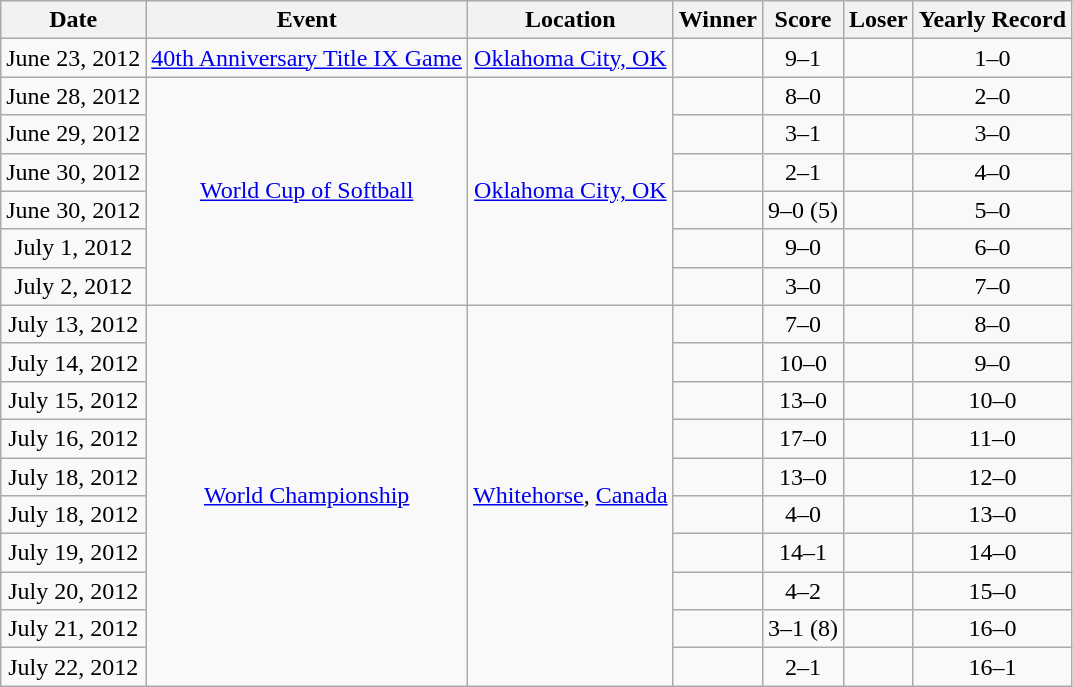<table class="wikitable">
<tr>
<th>Date</th>
<th>Event</th>
<th>Location</th>
<th>Winner</th>
<th>Score</th>
<th>Loser</th>
<th>Yearly Record</th>
</tr>
<tr align=center>
<td>June 23, 2012</td>
<td rowspan=1><a href='#'>40th Anniversary Title IX Game</a></td>
<td rowspan=1><a href='#'>Oklahoma City, OK</a></td>
<td></td>
<td>9–1</td>
<td></td>
<td>1–0</td>
</tr>
<tr align=center>
<td>June 28, 2012</td>
<td rowspan=6><a href='#'>World Cup of Softball</a></td>
<td rowspan=6><a href='#'>Oklahoma City, OK</a></td>
<td></td>
<td>8–0</td>
<td></td>
<td>2–0</td>
</tr>
<tr align=center>
<td>June 29, 2012</td>
<td></td>
<td>3–1</td>
<td></td>
<td>3–0</td>
</tr>
<tr align=center>
<td>June 30, 2012</td>
<td></td>
<td>2–1</td>
<td></td>
<td>4–0</td>
</tr>
<tr align=center>
<td>June 30, 2012</td>
<td></td>
<td>9–0 (5)</td>
<td></td>
<td>5–0</td>
</tr>
<tr align=center>
<td>July 1, 2012</td>
<td></td>
<td>9–0</td>
<td></td>
<td>6–0</td>
</tr>
<tr align=center>
<td>July 2, 2012</td>
<td></td>
<td>3–0</td>
<td></td>
<td>7–0</td>
</tr>
<tr align=center>
<td>July 13, 2012</td>
<td rowspan=10><a href='#'>World Championship</a></td>
<td rowspan=10><a href='#'>Whitehorse</a>, <a href='#'>Canada</a></td>
<td></td>
<td>7–0</td>
<td></td>
<td>8–0</td>
</tr>
<tr align=center>
<td>July 14, 2012</td>
<td></td>
<td>10–0</td>
<td></td>
<td>9–0</td>
</tr>
<tr align=center>
<td>July 15, 2012</td>
<td></td>
<td>13–0</td>
<td></td>
<td>10–0</td>
</tr>
<tr align=center>
<td>July 16, 2012</td>
<td></td>
<td>17–0</td>
<td></td>
<td>11–0</td>
</tr>
<tr align=center>
<td>July 18, 2012</td>
<td></td>
<td>13–0</td>
<td></td>
<td>12–0</td>
</tr>
<tr align=center>
<td>July 18, 2012</td>
<td></td>
<td>4–0</td>
<td></td>
<td>13–0</td>
</tr>
<tr align=center>
<td>July 19, 2012</td>
<td></td>
<td>14–1</td>
<td></td>
<td>14–0</td>
</tr>
<tr align=center>
<td>July 20, 2012</td>
<td></td>
<td>4–2</td>
<td></td>
<td>15–0</td>
</tr>
<tr align=center>
<td>July 21, 2012</td>
<td></td>
<td>3–1 (8)</td>
<td></td>
<td>16–0</td>
</tr>
<tr align=center>
<td>July 22, 2012</td>
<td></td>
<td>2–1</td>
<td></td>
<td>16–1</td>
</tr>
</table>
